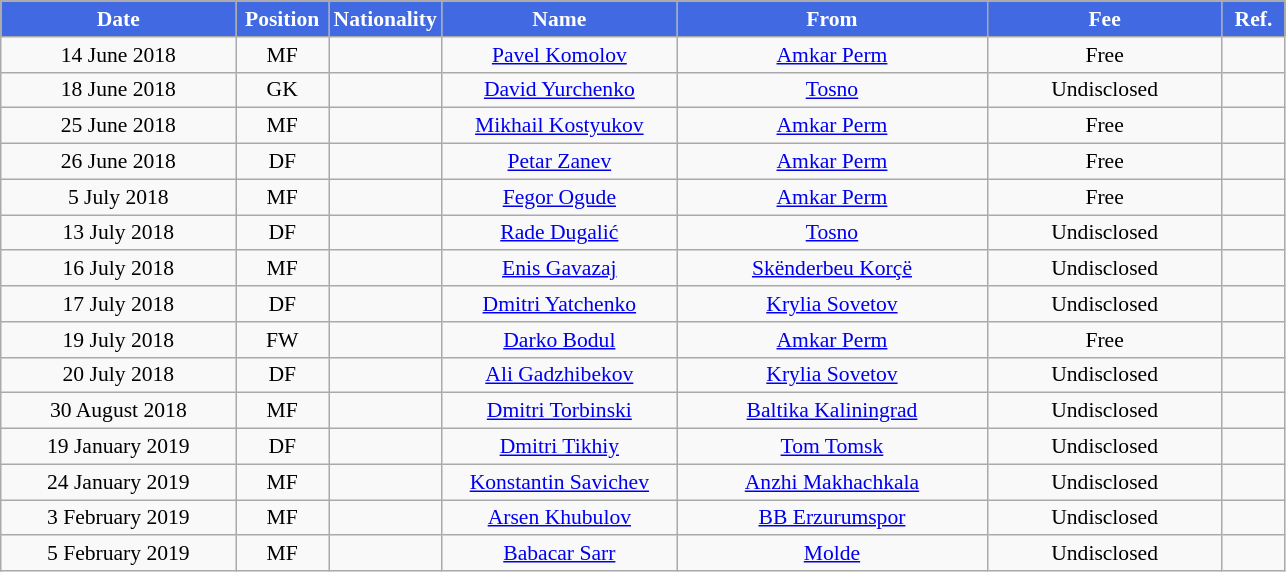<table class="wikitable"  style="text-align:center; font-size:90%; ">
<tr>
<th style="background:#4169E1; color:white; width:150px;">Date</th>
<th style="background:#4169E1; color:white; width:55px;">Position</th>
<th style="background:#4169E1; color:white; width:505x;">Nationality</th>
<th style="background:#4169E1; color:white; width:150px;">Name</th>
<th style="background:#4169E1; color:white; width:200px;">From</th>
<th style="background:#4169E1; color:white; width:150px;">Fee</th>
<th style="background:#4169E1; color:white; width:35px;">Ref.</th>
</tr>
<tr>
<td>14 June 2018</td>
<td>MF</td>
<td></td>
<td><a href='#'>Pavel Komolov</a></td>
<td><a href='#'>Amkar Perm</a></td>
<td>Free</td>
<td></td>
</tr>
<tr>
<td>18 June 2018</td>
<td>GK</td>
<td></td>
<td><a href='#'>David Yurchenko</a></td>
<td><a href='#'>Tosno</a></td>
<td>Undisclosed</td>
<td></td>
</tr>
<tr>
<td>25 June 2018</td>
<td>MF</td>
<td></td>
<td><a href='#'>Mikhail Kostyukov</a></td>
<td><a href='#'>Amkar Perm</a></td>
<td>Free</td>
<td></td>
</tr>
<tr>
<td>26 June 2018</td>
<td>DF</td>
<td></td>
<td><a href='#'>Petar Zanev</a></td>
<td><a href='#'>Amkar Perm</a></td>
<td>Free</td>
<td></td>
</tr>
<tr>
<td>5 July 2018</td>
<td>MF</td>
<td></td>
<td><a href='#'>Fegor Ogude</a></td>
<td><a href='#'>Amkar Perm</a></td>
<td>Free</td>
<td></td>
</tr>
<tr>
<td>13 July 2018</td>
<td>DF</td>
<td></td>
<td><a href='#'>Rade Dugalić</a></td>
<td><a href='#'>Tosno</a></td>
<td>Undisclosed</td>
<td></td>
</tr>
<tr>
<td>16 July 2018</td>
<td>MF</td>
<td></td>
<td><a href='#'>Enis Gavazaj</a></td>
<td><a href='#'>Skënderbeu Korçë</a></td>
<td>Undisclosed</td>
<td></td>
</tr>
<tr>
<td>17 July 2018</td>
<td>DF</td>
<td></td>
<td><a href='#'>Dmitri Yatchenko</a></td>
<td><a href='#'>Krylia Sovetov</a></td>
<td>Undisclosed</td>
<td></td>
</tr>
<tr>
<td>19 July 2018</td>
<td>FW</td>
<td></td>
<td><a href='#'>Darko Bodul</a></td>
<td><a href='#'>Amkar Perm</a></td>
<td>Free</td>
<td></td>
</tr>
<tr>
<td>20 July 2018</td>
<td>DF</td>
<td></td>
<td><a href='#'>Ali Gadzhibekov</a></td>
<td><a href='#'>Krylia Sovetov</a></td>
<td>Undisclosed</td>
<td></td>
</tr>
<tr>
<td>30 August 2018</td>
<td>MF</td>
<td></td>
<td><a href='#'>Dmitri Torbinski</a></td>
<td><a href='#'>Baltika Kaliningrad</a></td>
<td>Undisclosed</td>
<td></td>
</tr>
<tr>
<td>19 January 2019</td>
<td>DF</td>
<td></td>
<td><a href='#'>Dmitri Tikhiy</a></td>
<td><a href='#'>Tom Tomsk</a></td>
<td>Undisclosed</td>
<td></td>
</tr>
<tr>
<td>24 January 2019</td>
<td>MF</td>
<td></td>
<td><a href='#'>Konstantin Savichev</a></td>
<td><a href='#'>Anzhi Makhachkala</a></td>
<td>Undisclosed</td>
<td></td>
</tr>
<tr>
<td>3 February 2019</td>
<td>MF</td>
<td></td>
<td><a href='#'>Arsen Khubulov</a></td>
<td><a href='#'>BB Erzurumspor</a></td>
<td>Undisclosed</td>
<td></td>
</tr>
<tr>
<td>5 February 2019</td>
<td>MF</td>
<td></td>
<td><a href='#'>Babacar Sarr</a></td>
<td><a href='#'>Molde</a></td>
<td>Undisclosed</td>
<td></td>
</tr>
</table>
